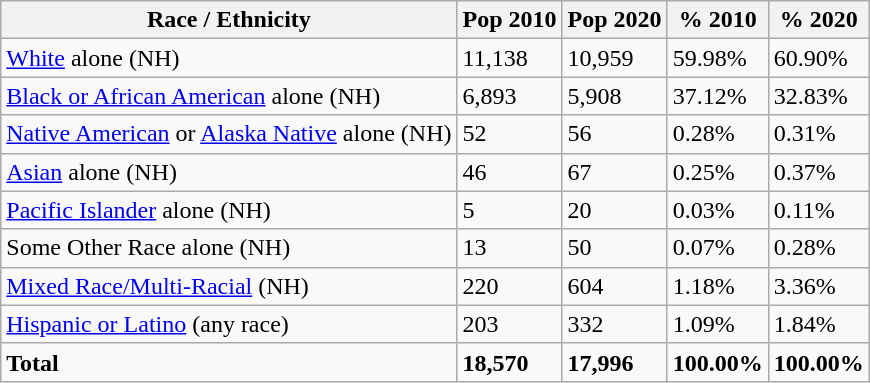<table class="wikitable">
<tr>
<th>Race / Ethnicity</th>
<th>Pop 2010</th>
<th>Pop 2020</th>
<th>% 2010</th>
<th>% 2020</th>
</tr>
<tr>
<td><a href='#'>White</a> alone (NH)</td>
<td>11,138</td>
<td>10,959</td>
<td>59.98%</td>
<td>60.90%</td>
</tr>
<tr>
<td><a href='#'>Black or African American</a> alone (NH)</td>
<td>6,893</td>
<td>5,908</td>
<td>37.12%</td>
<td>32.83%</td>
</tr>
<tr>
<td><a href='#'>Native American</a> or <a href='#'>Alaska Native</a> alone (NH)</td>
<td>52</td>
<td>56</td>
<td>0.28%</td>
<td>0.31%</td>
</tr>
<tr>
<td><a href='#'>Asian</a> alone (NH)</td>
<td>46</td>
<td>67</td>
<td>0.25%</td>
<td>0.37%</td>
</tr>
<tr>
<td><a href='#'>Pacific Islander</a> alone (NH)</td>
<td>5</td>
<td>20</td>
<td>0.03%</td>
<td>0.11%</td>
</tr>
<tr>
<td>Some Other Race alone (NH)</td>
<td>13</td>
<td>50</td>
<td>0.07%</td>
<td>0.28%</td>
</tr>
<tr>
<td><a href='#'>Mixed Race/Multi-Racial</a> (NH)</td>
<td>220</td>
<td>604</td>
<td>1.18%</td>
<td>3.36%</td>
</tr>
<tr>
<td><a href='#'>Hispanic or Latino</a> (any race)</td>
<td>203</td>
<td>332</td>
<td>1.09%</td>
<td>1.84%</td>
</tr>
<tr>
<td><strong>Total</strong></td>
<td><strong>18,570</strong></td>
<td><strong>17,996</strong></td>
<td><strong>100.00%</strong></td>
<td><strong>100.00%</strong></td>
</tr>
</table>
